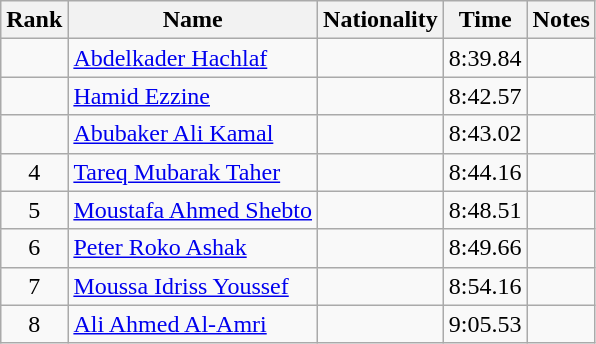<table class="wikitable sortable" style="text-align:center">
<tr>
<th>Rank</th>
<th>Name</th>
<th>Nationality</th>
<th>Time</th>
<th>Notes</th>
</tr>
<tr>
<td></td>
<td align=left><a href='#'>Abdelkader Hachlaf</a></td>
<td align=left></td>
<td>8:39.84</td>
<td></td>
</tr>
<tr>
<td></td>
<td align=left><a href='#'>Hamid Ezzine</a></td>
<td align=left></td>
<td>8:42.57</td>
<td></td>
</tr>
<tr>
<td></td>
<td align=left><a href='#'>Abubaker Ali Kamal</a></td>
<td align=left></td>
<td>8:43.02</td>
<td></td>
</tr>
<tr>
<td>4</td>
<td align=left><a href='#'>Tareq Mubarak Taher</a></td>
<td align=left></td>
<td>8:44.16</td>
<td></td>
</tr>
<tr>
<td>5</td>
<td align=left><a href='#'>Moustafa Ahmed Shebto</a></td>
<td align=left></td>
<td>8:48.51</td>
<td></td>
</tr>
<tr>
<td>6</td>
<td align=left><a href='#'>Peter Roko Ashak</a></td>
<td align=left></td>
<td>8:49.66</td>
<td></td>
</tr>
<tr>
<td>7</td>
<td align=left><a href='#'>Moussa Idriss Youssef</a></td>
<td align=left></td>
<td>8:54.16</td>
<td></td>
</tr>
<tr>
<td>8</td>
<td align=left><a href='#'>Ali Ahmed Al-Amri</a></td>
<td align=left></td>
<td>9:05.53</td>
<td></td>
</tr>
</table>
